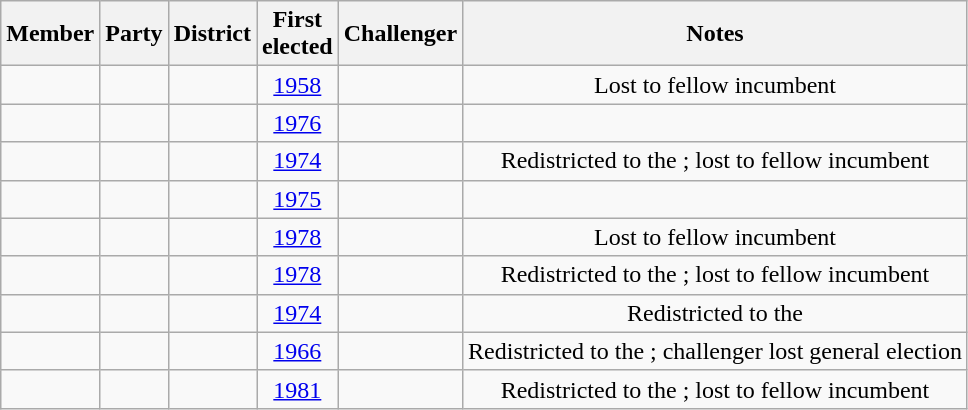<table class="wikitable sortable" style=text-align:center>
<tr>
<th>Member</th>
<th>Party</th>
<th>District</th>
<th>First<br>elected</th>
<th>Challenger</th>
<th>Notes</th>
</tr>
<tr>
<td></td>
<td></td>
<td></td>
<td><a href='#'>1958</a></td>
<td></td>
<td>Lost to fellow incumbent</td>
</tr>
<tr>
<td></td>
<td></td>
<td></td>
<td><a href='#'>1976</a></td>
<td></td>
<td></td>
</tr>
<tr>
<td></td>
<td></td>
<td></td>
<td><a href='#'>1974</a></td>
<td></td>
<td>Redistricted to the ; lost to fellow incumbent</td>
</tr>
<tr>
<td></td>
<td></td>
<td></td>
<td><a href='#'>1975</a></td>
<td></td>
<td></td>
</tr>
<tr>
<td></td>
<td></td>
<td></td>
<td><a href='#'>1978</a></td>
<td></td>
<td>Lost to fellow incumbent</td>
</tr>
<tr>
<td></td>
<td></td>
<td></td>
<td><a href='#'>1978</a></td>
<td></td>
<td>Redistricted to the ; lost to fellow incumbent</td>
</tr>
<tr>
<td></td>
<td></td>
<td></td>
<td><a href='#'>1974</a></td>
<td></td>
<td>Redistricted to the </td>
</tr>
<tr>
<td></td>
<td></td>
<td></td>
<td><a href='#'>1966</a></td>
<td></td>
<td>Redistricted to the ; challenger lost general election</td>
</tr>
<tr>
<td></td>
<td></td>
<td></td>
<td><a href='#'>1981</a></td>
<td></td>
<td>Redistricted to the ; lost to fellow incumbent</td>
</tr>
</table>
